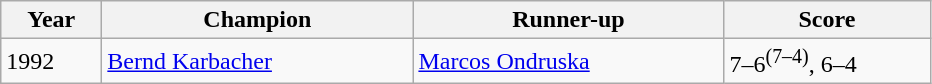<table class="wikitable">
<tr>
<th style="width:60px">Year</th>
<th style="width:200px">Champion</th>
<th style="width:200px">Runner-up</th>
<th style="width:130px">Score</th>
</tr>
<tr>
<td>1992</td>
<td> <a href='#'>Bernd Karbacher</a></td>
<td> <a href='#'>Marcos Ondruska</a></td>
<td>7–6<sup>(7–4)</sup>, 6–4</td>
</tr>
</table>
